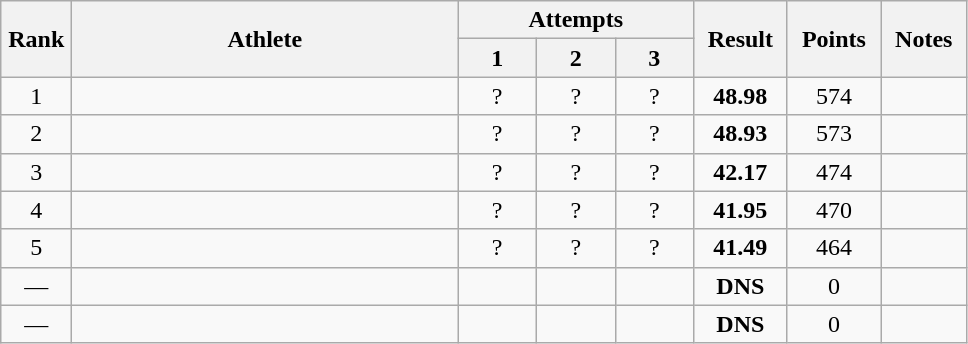<table class="wikitable" style="text-align:center">
<tr>
<th rowspan=2 width=40>Rank</th>
<th rowspan=2 width=250>Athlete</th>
<th colspan=3>Attempts</th>
<th rowspan=2 width=55>Result</th>
<th rowspan=2 width=55>Points</th>
<th rowspan=2 width=50>Notes</th>
</tr>
<tr>
<th width=45>1</th>
<th width=45>2</th>
<th width=45>3</th>
</tr>
<tr>
<td>1</td>
<td align=left></td>
<td>?</td>
<td>?</td>
<td>?</td>
<td><strong>48.98</strong></td>
<td>574</td>
<td></td>
</tr>
<tr>
<td>2</td>
<td align=left></td>
<td>?</td>
<td>?</td>
<td>?</td>
<td><strong>48.93</strong></td>
<td>573</td>
<td></td>
</tr>
<tr>
<td>3</td>
<td align=left></td>
<td>?</td>
<td>?</td>
<td>?</td>
<td><strong>42.17</strong></td>
<td>474</td>
<td></td>
</tr>
<tr>
<td>4</td>
<td align=left></td>
<td>?</td>
<td>?</td>
<td>?</td>
<td><strong>41.95</strong></td>
<td>470</td>
<td></td>
</tr>
<tr>
<td>5</td>
<td align=left></td>
<td>?</td>
<td>?</td>
<td>?</td>
<td><strong>41.49</strong></td>
<td>464</td>
<td></td>
</tr>
<tr>
<td>—</td>
<td align=left></td>
<td></td>
<td></td>
<td></td>
<td><strong>DNS</strong></td>
<td>0</td>
<td></td>
</tr>
<tr>
<td>—</td>
<td align=left></td>
<td></td>
<td></td>
<td></td>
<td><strong>DNS</strong></td>
<td>0</td>
<td></td>
</tr>
</table>
